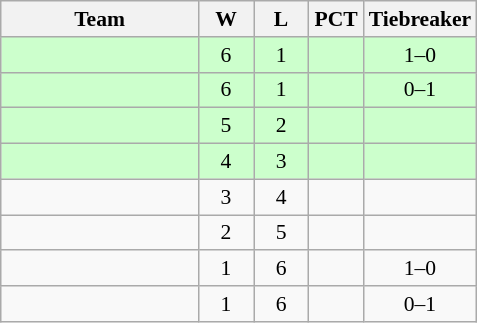<table class=wikitable style="text-align:center;font-size:90%">
<tr>
<th width=125px>Team</th>
<th width=30px>W</th>
<th width=30px>L</th>
<th width=30px>PCT</th>
<th width=30px>Tiebreaker<br></th>
</tr>
<tr bgcolor=#ccffcc>
<td align=left></td>
<td>6</td>
<td>1</td>
<td></td>
<td>1–0</td>
</tr>
<tr bgcolor=#ccffcc>
<td align=left></td>
<td>6</td>
<td>1</td>
<td></td>
<td>0–1</td>
</tr>
<tr bgcolor=#ccffcc>
<td align=left></td>
<td>5</td>
<td>2</td>
<td></td>
<td></td>
</tr>
<tr bgcolor=#ccffcc>
<td align=left></td>
<td>4</td>
<td>3</td>
<td></td>
<td></td>
</tr>
<tr>
<td align=left></td>
<td>3</td>
<td>4</td>
<td></td>
<td></td>
</tr>
<tr>
<td align=left></td>
<td>2</td>
<td>5</td>
<td></td>
<td></td>
</tr>
<tr>
<td align=left></td>
<td>1</td>
<td>6</td>
<td></td>
<td>1–0</td>
</tr>
<tr>
<td align=left></td>
<td>1</td>
<td>6</td>
<td></td>
<td>0–1</td>
</tr>
</table>
